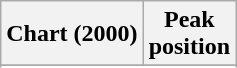<table class="wikitable sortable plainrowheaders">
<tr>
<th scope="col">Chart (2000)</th>
<th scope="col">Peak<br>position</th>
</tr>
<tr>
</tr>
<tr>
</tr>
</table>
